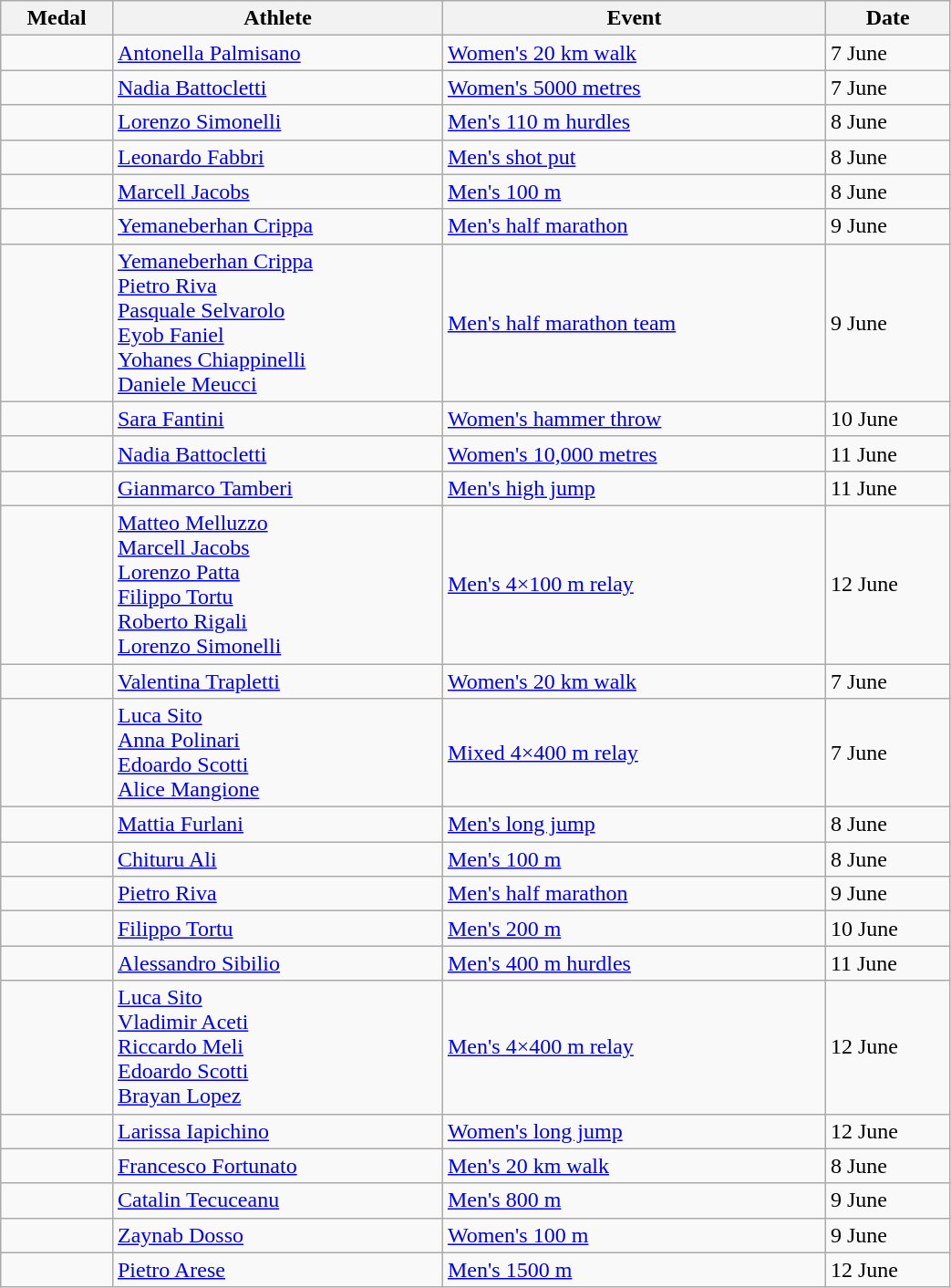<table class="wikitable sortable" width=55% style="font-size:100%; text-align:left;">
<tr>
<th>Medal</th>
<th>Athlete</th>
<th>Event</th>
<th>Date</th>
</tr>
<tr>
<td align=center></td>
<td><a href='#'>Antonella Palmisano</a></td>
<td><a href='#'>Women's 20 km walk</a></td>
<td>7 June</td>
</tr>
<tr>
<td align=center></td>
<td><a href='#'>Nadia Battocletti</a></td>
<td><a href='#'>Women's 5000 metres</a></td>
<td>7 June</td>
</tr>
<tr>
<td align=center></td>
<td><a href='#'>Lorenzo Simonelli</a></td>
<td><a href='#'>Men's 110 m hurdles</a></td>
<td>8 June</td>
</tr>
<tr>
<td align=center></td>
<td><a href='#'>Leonardo Fabbri</a></td>
<td><a href='#'>Men's shot put</a></td>
<td>8 June</td>
</tr>
<tr>
<td align=center></td>
<td><a href='#'>Marcell Jacobs</a></td>
<td><a href='#'>Men's 100 m</a></td>
<td>8 June</td>
</tr>
<tr>
<td align=center></td>
<td><a href='#'>Yemaneberhan Crippa</a></td>
<td><a href='#'>Men's half marathon</a></td>
<td>9 June</td>
</tr>
<tr>
<td align=center></td>
<td><a href='#'>Yemaneberhan Crippa</a><br><a href='#'>Pietro Riva</a><br><a href='#'>Pasquale Selvarolo</a><br><a href='#'>Eyob Faniel</a><br><a href='#'>Yohanes Chiappinelli</a><br><a href='#'>Daniele Meucci</a></td>
<td><a href='#'>Men's half marathon team</a></td>
<td>9 June</td>
</tr>
<tr>
<td align=center></td>
<td><a href='#'>Sara Fantini</a></td>
<td><a href='#'>Women's hammer throw</a></td>
<td>10 June</td>
</tr>
<tr>
<td align=center></td>
<td><a href='#'>Nadia Battocletti</a></td>
<td><a href='#'>Women's 10,000 metres</a></td>
<td>11 June</td>
</tr>
<tr>
<td align=center></td>
<td><a href='#'>Gianmarco Tamberi</a></td>
<td><a href='#'>Men's high jump</a></td>
<td>11 June</td>
</tr>
<tr>
<td align=center></td>
<td><a href='#'>Matteo Melluzzo</a><br><a href='#'>Marcell Jacobs</a><br><a href='#'>Lorenzo Patta</a><br><a href='#'>Filippo Tortu</a><br><a href='#'>Roberto Rigali</a><br><a href='#'>Lorenzo Simonelli</a></td>
<td><a href='#'>Men's 4×100 m relay</a></td>
<td>12 June</td>
</tr>
<tr>
<td align=center></td>
<td><a href='#'>Valentina Trapletti</a></td>
<td><a href='#'>Women's 20 km walk</a></td>
<td>7 June</td>
</tr>
<tr>
<td align=center></td>
<td><a href='#'>Luca Sito</a><br><a href='#'>Anna Polinari</a><br><a href='#'>Edoardo Scotti</a><br><a href='#'>Alice Mangione</a></td>
<td><a href='#'>Mixed 4×400 m relay</a></td>
<td>7 June</td>
</tr>
<tr>
<td align=center></td>
<td><a href='#'>Mattia Furlani</a></td>
<td><a href='#'>Men's long jump</a></td>
<td>8 June</td>
</tr>
<tr>
<td align=center></td>
<td><a href='#'>Chituru Ali</a></td>
<td><a href='#'>Men's 100 m</a></td>
<td>8 June</td>
</tr>
<tr>
<td align=center></td>
<td><a href='#'>Pietro Riva</a></td>
<td><a href='#'>Men's half marathon</a></td>
<td>9 June</td>
</tr>
<tr>
<td align=center></td>
<td><a href='#'>Filippo Tortu</a></td>
<td><a href='#'>Men's 200 m</a></td>
<td>10 June</td>
</tr>
<tr>
<td align=center></td>
<td><a href='#'>Alessandro Sibilio</a></td>
<td><a href='#'>Men's 400 m hurdles</a></td>
<td>11 June</td>
</tr>
<tr>
<td align=center></td>
<td><a href='#'>Luca Sito</a><br><a href='#'>Vladimir Aceti</a><br><a href='#'>Riccardo Meli</a><br><a href='#'>Edoardo Scotti</a><br><a href='#'>Brayan Lopez</a></td>
<td><a href='#'>Men's 4×400 m relay</a></td>
<td>12 June</td>
</tr>
<tr>
<td align=center></td>
<td><a href='#'>Larissa Iapichino</a></td>
<td><a href='#'>Women's long jump</a></td>
<td>12 June</td>
</tr>
<tr>
<td align=center></td>
<td><a href='#'>Francesco Fortunato</a></td>
<td><a href='#'>Men's 20 km walk</a></td>
<td>8 June</td>
</tr>
<tr>
<td align=center></td>
<td><a href='#'>Catalin Tecuceanu</a></td>
<td><a href='#'>Men's 800 m</a></td>
<td>9 June</td>
</tr>
<tr>
<td align=center></td>
<td><a href='#'>Zaynab Dosso</a></td>
<td><a href='#'>Women's 100 m</a></td>
<td>9 June</td>
</tr>
<tr>
<td align=center></td>
<td><a href='#'>Pietro Arese</a></td>
<td><a href='#'>Men's 1500 m</a></td>
<td>12 June</td>
</tr>
</table>
